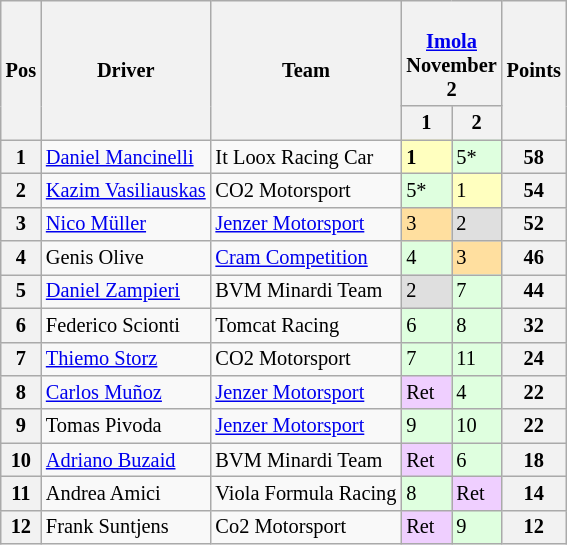<table class="wikitable" style="font-size:85%">
<tr>
<th rowspan=2>Pos</th>
<th rowspan=2>Driver</th>
<th rowspan=2>Team</th>
<th colspan=2><br><a href='#'>Imola</a><br>November 2</th>
<th rowspan=2>Points</th>
</tr>
<tr>
<th width="27">1</th>
<th width="27">2</th>
</tr>
<tr>
<th>1</th>
<td> <a href='#'>Daniel Mancinelli</a></td>
<td>It Loox Racing Car</td>
<td style="background:#FFFFBF;"><strong>1</strong></td>
<td style="background:#DFFFDF;">5*</td>
<th>58</th>
</tr>
<tr>
<th>2</th>
<td> <a href='#'>Kazim Vasiliauskas</a></td>
<td>CO2 Motorsport</td>
<td style="background:#DFFFDF;">5*</td>
<td style="background:#FFFFBF;">1</td>
<th>54</th>
</tr>
<tr>
<th>3</th>
<td> <a href='#'>Nico Müller</a></td>
<td><a href='#'>Jenzer Motorsport</a></td>
<td style="background:#FFDF9F;">3</td>
<td style="background:#DFDFDF;">2</td>
<th>52</th>
</tr>
<tr>
<th>4</th>
<td> Genis Olive</td>
<td><a href='#'>Cram Competition</a></td>
<td style="background:#DFFFDF;">4</td>
<td style="background:#FFDF9F;">3</td>
<th>46</th>
</tr>
<tr>
<th>5</th>
<td> <a href='#'>Daniel Zampieri</a></td>
<td>BVM Minardi Team</td>
<td style="background:#DFDFDF;">2</td>
<td style="background:#DFFFDF;">7</td>
<th>44</th>
</tr>
<tr>
<th>6</th>
<td> Federico Scionti</td>
<td>Tomcat Racing</td>
<td style="background:#DFFFDF;">6</td>
<td style="background:#DFFFDF;">8</td>
<th>32</th>
</tr>
<tr>
<th>7</th>
<td> <a href='#'>Thiemo Storz</a></td>
<td>CO2 Motorsport</td>
<td style="background:#DFFFDF;">7</td>
<td style="background:#DFFFDF;">11</td>
<th>24</th>
</tr>
<tr>
<th>8</th>
<td> <a href='#'>Carlos Muñoz</a></td>
<td><a href='#'>Jenzer Motorsport</a></td>
<td style="background:#EFCFFF;">Ret</td>
<td style="background:#DFFFDF;">4</td>
<th>22</th>
</tr>
<tr>
<th>9</th>
<td> Tomas Pivoda</td>
<td><a href='#'>Jenzer Motorsport</a></td>
<td style="background:#DFFFDF;">9</td>
<td style="background:#DFFFDF;">10</td>
<th>22</th>
</tr>
<tr>
<th>10</th>
<td> <a href='#'>Adriano Buzaid</a></td>
<td>BVM Minardi Team</td>
<td style="background:#EFCFFF;">Ret</td>
<td style="background:#DFFFDF;">6</td>
<th>18</th>
</tr>
<tr>
<th>11</th>
<td> Andrea Amici</td>
<td>Viola Formula Racing</td>
<td style="background:#DFFFDF;">8</td>
<td style="background:#EFCFFF;">Ret</td>
<th>14</th>
</tr>
<tr>
<th>12</th>
<td> Frank Suntjens</td>
<td>Co2 Motorsport</td>
<td style="background:#EFCFFF;">Ret</td>
<td style="background:#DFFFDF;">9</td>
<th>12</th>
</tr>
</table>
